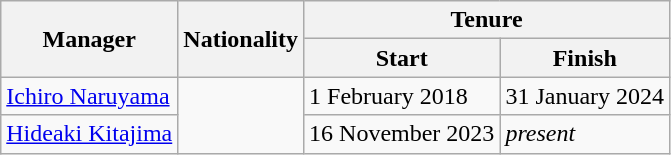<table class="wikitable">
<tr>
<th rowspan="2">Manager</th>
<th rowspan="2">Nationality</th>
<th colspan="2">Tenure  </th>
</tr>
<tr>
<th>Start</th>
<th>Finish </th>
</tr>
<tr>
<td><a href='#'>Ichiro Naruyama</a></td>
<td rowspan="2"></td>
<td>1 February 2018</td>
<td>31 January 2024<br></td>
</tr>
<tr>
<td><a href='#'>Hideaki Kitajima</a></td>
<td>16 November 2023</td>
<td><em>present</em><br></td>
</tr>
</table>
